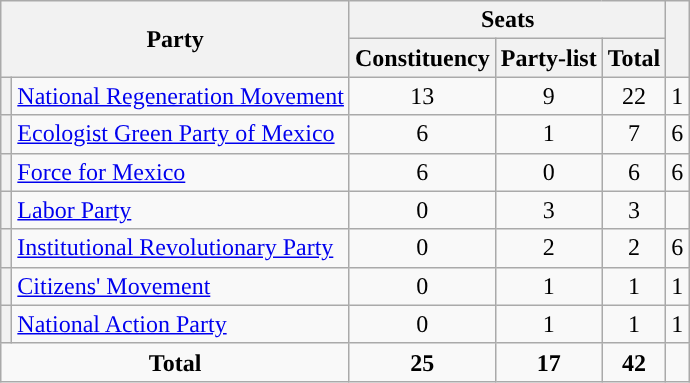<table class="wikitable" style="text-align:center;">
<tr>
<th colspan="2" rowspan="2">Party</th>
<th colspan="3">Seats</th>
<th rowspan="2"></th>
</tr>
<tr>
<th style="width:3em"><strong>Constituency</strong></th>
<th>Party-list</th>
<th>Total</th>
</tr>
<tr>
<th style="background-color:"></th>
<td style="text-align:left;"><a href='#'>National Regeneration Movement</a></td>
<td>13</td>
<td>9</td>
<td>22</td>
<td> 1</td>
</tr>
<tr>
<th style="background-color:"></th>
<td style="text-align:left;"><a href='#'>Ecologist Green Party of Mexico</a></td>
<td>6</td>
<td>1</td>
<td>7</td>
<td> 6</td>
</tr>
<tr>
<th style="background-color:"></th>
<td style="text-align:left;"><a href='#'>Force for Mexico</a></td>
<td>6</td>
<td>0</td>
<td>6</td>
<td> 6</td>
</tr>
<tr>
<th style="background-color:"></th>
<td style="text-align:left;"><a href='#'>Labor Party</a></td>
<td>0</td>
<td>3</td>
<td>3</td>
<td></td>
</tr>
<tr>
<th style="background-color:"></th>
<td style="text-align:left;"><a href='#'>Institutional Revolutionary Party</a></td>
<td>0</td>
<td>2</td>
<td>2</td>
<td> 6</td>
</tr>
<tr>
<th style="background-color:"></th>
<td style="text-align:left;"><a href='#'>Citizens' Movement</a></td>
<td>0</td>
<td>1</td>
<td>1</td>
<td> 1</td>
</tr>
<tr>
<th style="background-color:"></th>
<td style="text-align:left;"><a href='#'>National Action Party</a></td>
<td>0</td>
<td>1</td>
<td>1</td>
<td> 1</td>
</tr>
<tr>
<td colspan="2"><strong>Total</strong></td>
<td><strong>25</strong></td>
<td><strong>17</strong></td>
<td><strong>42</strong></td>
<td></td>
</tr>
</table>
